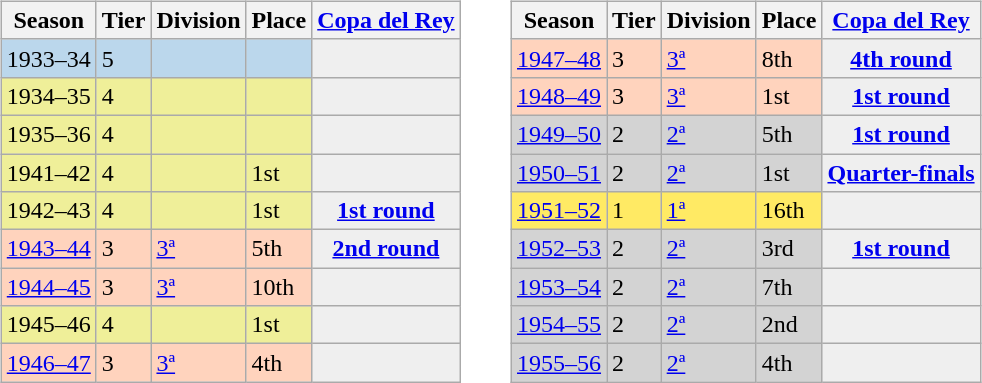<table>
<tr>
<td valign="top" width=49%><br><table class="wikitable">
<tr style="background:#f0f6fa;">
<th>Season</th>
<th>Tier</th>
<th>Division</th>
<th>Place</th>
<th><a href='#'>Copa del Rey</a></th>
</tr>
<tr>
<td style="background:#BBD7EC;">1933–34</td>
<td style="background:#BBD7EC;">5</td>
<td style="background:#BBD7EC;"></td>
<td style="background:#BBD7EC;"></td>
<th style="background:#efefef;"></th>
</tr>
<tr>
<td style="background:#EFEF99;">1934–35</td>
<td style="background:#EFEF99;">4</td>
<td style="background:#EFEF99;"></td>
<td style="background:#EFEF99;"></td>
<th style="background:#efefef;"></th>
</tr>
<tr>
<td style="background:#EFEF99;">1935–36</td>
<td style="background:#EFEF99;">4</td>
<td style="background:#EFEF99;"></td>
<td style="background:#EFEF99;"></td>
<th style="background:#efefef;"></th>
</tr>
<tr>
<td style="background:#EFEF99;">1941–42</td>
<td style="background:#EFEF99;">4</td>
<td style="background:#EFEF99;"></td>
<td style="background:#EFEF99;">1st</td>
<th style="background:#efefef;"></th>
</tr>
<tr>
<td style="background:#EFEF99;">1942–43</td>
<td style="background:#EFEF99;">4</td>
<td style="background:#EFEF99;"></td>
<td style="background:#EFEF99;">1st</td>
<th style="background:#efefef;"><a href='#'>1st round</a></th>
</tr>
<tr>
<td style="background:#FFD3BD;"><a href='#'>1943–44</a></td>
<td style="background:#FFD3BD;">3</td>
<td style="background:#FFD3BD;"><a href='#'>3ª</a></td>
<td style="background:#FFD3BD;">5th</td>
<th style="background:#efefef;"><a href='#'>2nd round</a></th>
</tr>
<tr>
<td style="background:#FFD3BD;"><a href='#'>1944–45</a></td>
<td style="background:#FFD3BD;">3</td>
<td style="background:#FFD3BD;"><a href='#'>3ª</a></td>
<td style="background:#FFD3BD;">10th</td>
<th style="background:#efefef;"></th>
</tr>
<tr>
<td style="background:#EFEF99;">1945–46</td>
<td style="background:#EFEF99;">4</td>
<td style="background:#EFEF99;"></td>
<td style="background:#EFEF99;">1st</td>
<th style="background:#efefef;"></th>
</tr>
<tr>
<td style="background:#FFD3BD;"><a href='#'>1946–47</a></td>
<td style="background:#FFD3BD;">3</td>
<td style="background:#FFD3BD;"><a href='#'>3ª</a></td>
<td style="background:#FFD3BD;">4th</td>
<th style="background:#efefef;"></th>
</tr>
</table>
</td>
<td valign="top" width=49%><br><table class="wikitable">
<tr style="background:#f0f6fa;">
<th>Season</th>
<th>Tier</th>
<th>Division</th>
<th>Place</th>
<th><a href='#'>Copa del Rey</a></th>
</tr>
<tr>
<td style="background:#FFD3BD;"><a href='#'>1947–48</a></td>
<td style="background:#FFD3BD;">3</td>
<td style="background:#FFD3BD;"><a href='#'>3ª</a></td>
<td style="background:#FFD3BD;">8th</td>
<th style="background:#efefef;"><a href='#'>4th round</a></th>
</tr>
<tr>
<td style="background:#FFD3BD;"><a href='#'>1948–49</a></td>
<td style="background:#FFD3BD;">3</td>
<td style="background:#FFD3BD;"><a href='#'>3ª</a></td>
<td style="background:#FFD3BD;">1st</td>
<th style="background:#efefef;"><a href='#'>1st round</a></th>
</tr>
<tr>
<td style="background:#D3D3D3;"><a href='#'>1949–50</a></td>
<td style="background:#D3D3D3;">2</td>
<td style="background:#D3D3D3;"><a href='#'>2ª</a></td>
<td style="background:#D3D3D3;">5th</td>
<th style="background:#efefef;"><a href='#'>1st round</a></th>
</tr>
<tr>
<td style="background:#D3D3D3;"><a href='#'>1950–51</a></td>
<td style="background:#D3D3D3;">2</td>
<td style="background:#D3D3D3;"><a href='#'>2ª</a></td>
<td style="background:#D3D3D3;">1st</td>
<th style="background:#efefef;"><a href='#'>Quarter-finals</a></th>
</tr>
<tr>
<td style="background:#FFEA64;"><a href='#'>1951–52</a></td>
<td style="background:#FFEA64;">1</td>
<td style="background:#FFEA64;"><a href='#'>1ª</a></td>
<td style="background:#FFEA64;">16th</td>
<th style="background:#efefef;"></th>
</tr>
<tr>
<td style="background:#D3D3D3;"><a href='#'>1952–53</a></td>
<td style="background:#D3D3D3;">2</td>
<td style="background:#D3D3D3;"><a href='#'>2ª</a></td>
<td style="background:#D3D3D3;">3rd</td>
<th style="background:#efefef;"><a href='#'>1st round</a></th>
</tr>
<tr>
<td style="background:#D3D3D3;"><a href='#'>1953–54</a></td>
<td style="background:#D3D3D3;">2</td>
<td style="background:#D3D3D3;"><a href='#'>2ª</a></td>
<td style="background:#D3D3D3;">7th</td>
<th style="background:#efefef;"></th>
</tr>
<tr>
<td style="background:#D3D3D3;"><a href='#'>1954–55</a></td>
<td style="background:#D3D3D3;">2</td>
<td style="background:#D3D3D3;"><a href='#'>2ª</a></td>
<td style="background:#D3D3D3;">2nd</td>
<th style="background:#efefef;"></th>
</tr>
<tr>
<td style="background:#D3D3D3;"><a href='#'>1955–56</a></td>
<td style="background:#D3D3D3;">2</td>
<td style="background:#D3D3D3;"><a href='#'>2ª</a></td>
<td style="background:#D3D3D3;">4th</td>
<th style="background:#efefef;"></th>
</tr>
</table>
</td>
</tr>
</table>
